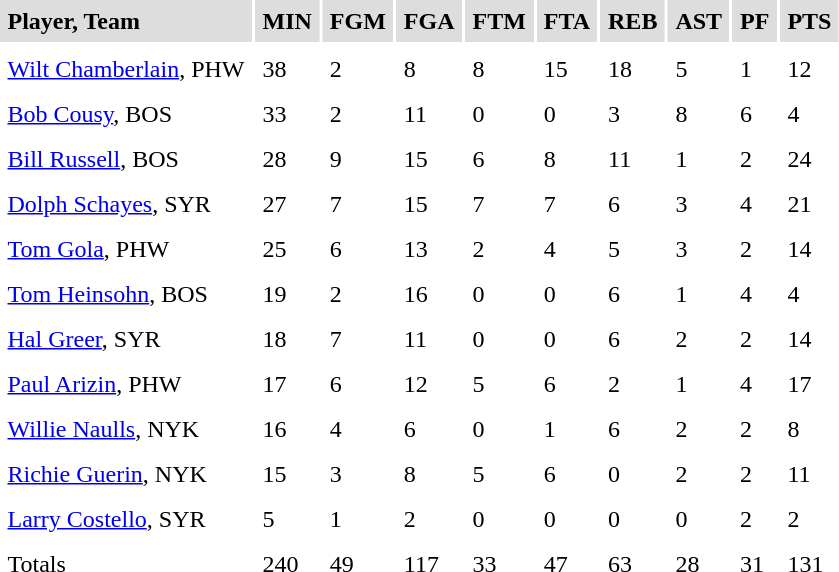<table cellpadding=5>
<tr bgcolor="#dddddd">
<td><strong>Player, Team</strong></td>
<td><strong>MIN</strong></td>
<td><strong>FGM</strong></td>
<td><strong>FGA</strong></td>
<td><strong>FTM</strong></td>
<td><strong>FTA</strong></td>
<td><strong>REB</strong></td>
<td><strong>AST</strong></td>
<td><strong>PF</strong></td>
<td><strong>PTS</strong></td>
</tr>
<tr bgcolor="#eeeeee">
</tr>
<tr>
<td><a href='#'>Wilt Chamberlain</a>, PHW</td>
<td>38</td>
<td>2</td>
<td>8</td>
<td>8</td>
<td>15</td>
<td>18</td>
<td>5</td>
<td>1</td>
<td>12</td>
</tr>
<tr>
<td><a href='#'>Bob Cousy</a>, BOS</td>
<td>33</td>
<td>2</td>
<td>11</td>
<td>0</td>
<td>0</td>
<td>3</td>
<td>8</td>
<td>6</td>
<td>4</td>
</tr>
<tr>
<td><a href='#'>Bill Russell</a>, BOS</td>
<td>28</td>
<td>9</td>
<td>15</td>
<td>6</td>
<td>8</td>
<td>11</td>
<td>1</td>
<td>2</td>
<td>24</td>
</tr>
<tr>
<td><a href='#'>Dolph Schayes</a>, SYR</td>
<td>27</td>
<td>7</td>
<td>15</td>
<td>7</td>
<td>7</td>
<td>6</td>
<td>3</td>
<td>4</td>
<td>21</td>
</tr>
<tr>
<td><a href='#'>Tom Gola</a>, PHW</td>
<td>25</td>
<td>6</td>
<td>13</td>
<td>2</td>
<td>4</td>
<td>5</td>
<td>3</td>
<td>2</td>
<td>14</td>
</tr>
<tr>
<td><a href='#'>Tom Heinsohn</a>, BOS</td>
<td>19</td>
<td>2</td>
<td>16</td>
<td>0</td>
<td>0</td>
<td>6</td>
<td>1</td>
<td>4</td>
<td>4</td>
</tr>
<tr>
<td><a href='#'>Hal Greer</a>, SYR</td>
<td>18</td>
<td>7</td>
<td>11</td>
<td>0</td>
<td>0</td>
<td>6</td>
<td>2</td>
<td>2</td>
<td>14</td>
</tr>
<tr>
<td><a href='#'>Paul Arizin</a>, PHW</td>
<td>17</td>
<td>6</td>
<td>12</td>
<td>5</td>
<td>6</td>
<td>2</td>
<td>1</td>
<td>4</td>
<td>17</td>
</tr>
<tr>
<td><a href='#'>Willie Naulls</a>, NYK</td>
<td>16</td>
<td>4</td>
<td>6</td>
<td>0</td>
<td>1</td>
<td>6</td>
<td>2</td>
<td>2</td>
<td>8</td>
</tr>
<tr>
<td><a href='#'>Richie Guerin</a>, NYK</td>
<td>15</td>
<td>3</td>
<td>8</td>
<td>5</td>
<td>6</td>
<td>0</td>
<td>2</td>
<td>2</td>
<td>11</td>
</tr>
<tr>
<td><a href='#'>Larry Costello</a>, SYR</td>
<td>5</td>
<td>1</td>
<td>2</td>
<td>0</td>
<td>0</td>
<td>0</td>
<td>0</td>
<td>2</td>
<td>2</td>
</tr>
<tr>
<td>Totals</td>
<td>240</td>
<td>49</td>
<td>117</td>
<td>33</td>
<td>47</td>
<td>63</td>
<td>28</td>
<td>31</td>
<td>131</td>
</tr>
<tr>
</tr>
</table>
